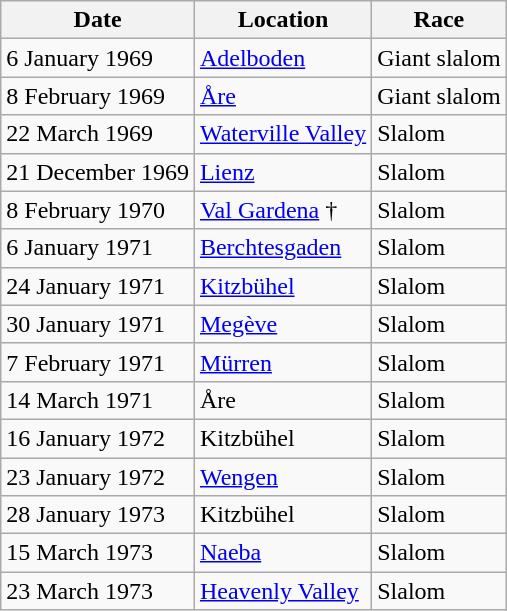<table class="wikitable">
<tr>
<th>Date</th>
<th>Location</th>
<th>Race</th>
</tr>
<tr>
<td>6 January 1969</td>
<td> <a href='#'>Adelboden</a></td>
<td>Giant slalom</td>
</tr>
<tr>
<td>8 February 1969</td>
<td> <a href='#'>Åre</a></td>
<td>Giant slalom</td>
</tr>
<tr>
<td>22 March 1969</td>
<td> <a href='#'>Waterville Valley</a></td>
<td>Slalom</td>
</tr>
<tr>
<td>21 December 1969</td>
<td> <a href='#'>Lienz</a></td>
<td>Slalom</td>
</tr>
<tr>
<td>8 February 1970</td>
<td> <a href='#'>Val Gardena</a> †</td>
<td>Slalom</td>
</tr>
<tr>
<td>6 January 1971</td>
<td> <a href='#'>Berchtesgaden</a></td>
<td>Slalom</td>
</tr>
<tr>
<td>24 January 1971</td>
<td> <a href='#'>Kitzbühel</a></td>
<td>Slalom</td>
</tr>
<tr>
<td>30 January 1971</td>
<td> <a href='#'>Megève</a></td>
<td>Slalom</td>
</tr>
<tr>
<td>7 February 1971</td>
<td> <a href='#'>Mürren</a></td>
<td>Slalom</td>
</tr>
<tr>
<td>14 March 1971</td>
<td>  Åre</td>
<td>Slalom</td>
</tr>
<tr>
<td>16 January 1972</td>
<td> Kitzbühel</td>
<td>Slalom</td>
</tr>
<tr>
<td>23 January 1972</td>
<td> <a href='#'>Wengen</a></td>
<td>Slalom</td>
</tr>
<tr>
<td>28 January 1973</td>
<td> Kitzbühel</td>
<td>Slalom</td>
</tr>
<tr>
<td>15 March 1973</td>
<td> <a href='#'>Naeba</a></td>
<td>Slalom</td>
</tr>
<tr>
<td>23 March 1973</td>
<td> <a href='#'>Heavenly Valley</a></td>
<td>Slalom</td>
</tr>
</table>
